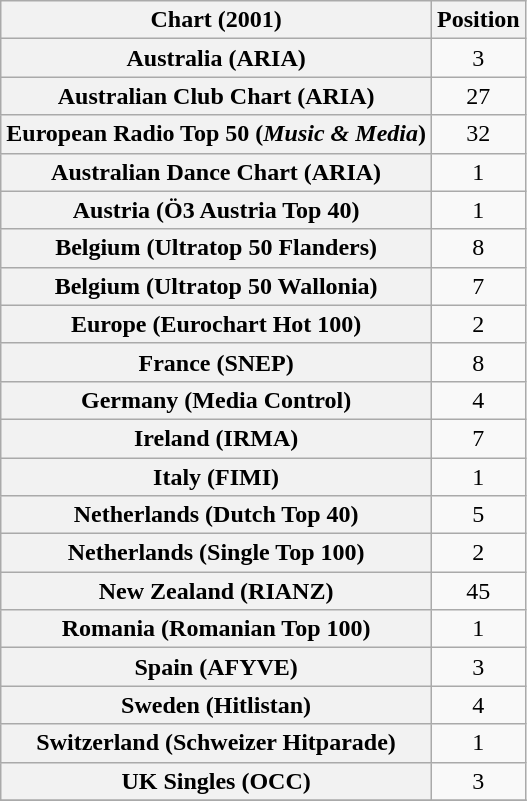<table class="wikitable sortable plainrowheaders">
<tr>
<th>Chart (2001)</th>
<th>Position</th>
</tr>
<tr>
<th scope="row">Australia (ARIA)</th>
<td style="text-align:center;">3</td>
</tr>
<tr>
<th scope="row">Australian Club Chart (ARIA)</th>
<td style="text-align:center;">27</td>
</tr>
<tr>
<th scope="row">European Radio Top 50 (<em>Music & Media</em>)</th>
<td style="text-align:center;">32</td>
</tr>
<tr>
<th scope="row">Australian Dance Chart (ARIA)</th>
<td style="text-align:center;">1</td>
</tr>
<tr>
<th scope="row">Austria (Ö3 Austria Top 40)</th>
<td style="text-align:center;">1</td>
</tr>
<tr>
<th scope="row">Belgium (Ultratop 50 Flanders)</th>
<td style="text-align:center;">8</td>
</tr>
<tr>
<th scope="row">Belgium (Ultratop 50 Wallonia)</th>
<td style="text-align:center;">7</td>
</tr>
<tr>
<th scope="row">Europe (Eurochart Hot 100)</th>
<td style="text-align:center;">2</td>
</tr>
<tr>
<th scope="row">France (SNEP)</th>
<td style="text-align:center;">8</td>
</tr>
<tr>
<th scope="row">Germany (Media Control)</th>
<td style="text-align:center;">4</td>
</tr>
<tr>
<th scope="row">Ireland (IRMA)</th>
<td style="text-align:center;">7</td>
</tr>
<tr>
<th scope="row">Italy (FIMI)</th>
<td style="text-align:center;">1</td>
</tr>
<tr>
<th scope="row">Netherlands (Dutch Top 40)</th>
<td style="text-align:center;">5</td>
</tr>
<tr>
<th scope="row">Netherlands (Single Top 100)</th>
<td style="text-align:center;">2</td>
</tr>
<tr>
<th scope="row">New Zealand (RIANZ)</th>
<td align="center">45</td>
</tr>
<tr>
<th scope="row">Romania (Romanian Top 100)</th>
<td style="text-align:center;">1</td>
</tr>
<tr>
<th scope="row">Spain (AFYVE)</th>
<td style="text-align:center;">3</td>
</tr>
<tr>
<th scope="row">Sweden (Hitlistan)</th>
<td style="text-align:center;">4</td>
</tr>
<tr>
<th scope="row">Switzerland (Schweizer Hitparade)</th>
<td style="text-align:center;">1</td>
</tr>
<tr>
<th scope="row">UK Singles (OCC)</th>
<td style="text-align:center;">3</td>
</tr>
<tr>
</tr>
</table>
